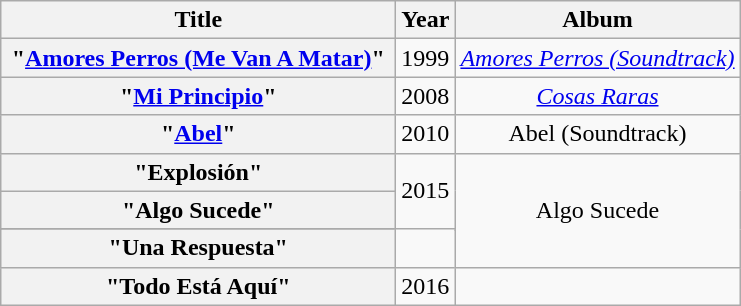<table class="wikitable plainrowheaders" style="text-align:center">
<tr>
<th scope="col" rowspan="1" style="width:16em;">Title</th>
<th scope="col" rowspan="1">Year</th>
<th scope="col" rowspan="1">Album</th>
</tr>
<tr>
<th scope="row">"<a href='#'>Amores Perros (Me Van A Matar)</a>"</th>
<td>1999</td>
<td><em><a href='#'>Amores Perros (Soundtrack)</a></em></td>
</tr>
<tr>
<th scope="row">"<a href='#'>Mi Principio</a>"</th>
<td rowspan=>2008</td>
<td><em><a href='#'>Cosas Raras</a></em></td>
</tr>
<tr>
<th scope="row">"<a href='#'>Abel</a>"</th>
<td rowspan=>2010</td>
<td>Abel (Soundtrack)</td>
</tr>
<tr>
<th scope="row">"Explosión"</th>
<td rowspan=3>2015</td>
<td rowspan=4>Algo Sucede</td>
</tr>
<tr>
<th scope="row">"Algo Sucede"</th>
</tr>
<tr>
</tr>
<tr>
<th scope="row">"Una Respuesta"</th>
</tr>
<tr>
<th scope="row">"Todo Está Aquí"</th>
<td rowspan=1>2016</td>
</tr>
</table>
